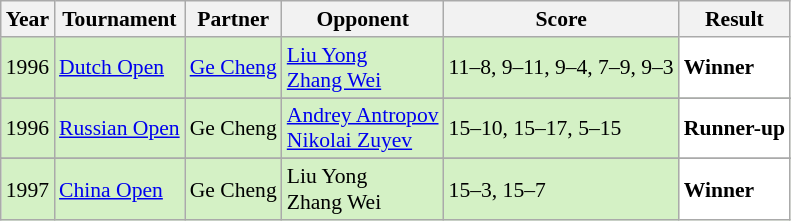<table class="sortable wikitable" style="font-size: 90%;">
<tr>
<th>Year</th>
<th>Tournament</th>
<th>Partner</th>
<th>Opponent</th>
<th>Score</th>
<th>Result</th>
</tr>
<tr style="background:#D4F1C5">
<td align="center">1996</td>
<td align="left"><a href='#'>Dutch Open</a></td>
<td align="left"> <a href='#'>Ge Cheng</a></td>
<td align="left"> <a href='#'>Liu Yong</a> <br>  <a href='#'>Zhang Wei</a></td>
<td align="left">11–8, 9–11, 9–4, 7–9, 9–3</td>
<td style="text-align:left; background:white"> <strong>Winner</strong></td>
</tr>
<tr>
</tr>
<tr style="background:#D4F1C5">
<td align="center">1996</td>
<td align="left"><a href='#'>Russian Open</a></td>
<td align="left"> Ge Cheng</td>
<td align="left"> <a href='#'>Andrey Antropov</a> <br>  <a href='#'>Nikolai Zuyev</a></td>
<td align="left">15–10, 15–17, 5–15</td>
<td style="text-align:left; background:white"> <strong>Runner-up</strong></td>
</tr>
<tr>
</tr>
<tr style="background:#D4F1C5">
<td align="center">1997</td>
<td align="left"><a href='#'>China Open</a></td>
<td align="left"> Ge Cheng</td>
<td align="left"> Liu Yong <br>  Zhang Wei</td>
<td align="left">15–3, 15–7</td>
<td style="text-align:left; background:white"> <strong>Winner</strong></td>
</tr>
</table>
